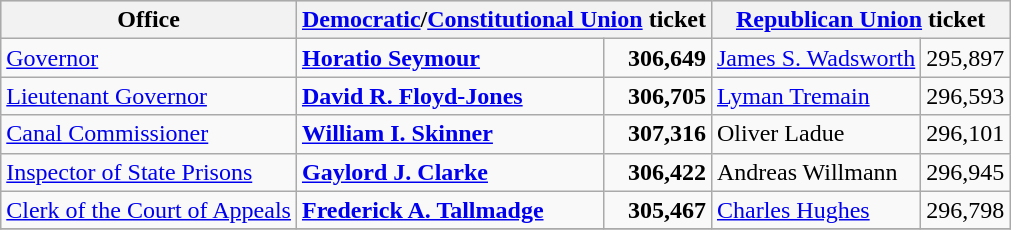<table class=wikitable>
<tr bgcolor=lightgrey>
<th>Office</th>
<th colspan="2" ><a href='#'>Democratic</a>/<a href='#'>Constitutional Union</a> ticket</th>
<th colspan="2" ><a href='#'>Republican Union</a> ticket</th>
</tr>
<tr>
<td><a href='#'>Governor</a></td>
<td><strong><a href='#'>Horatio Seymour</a></strong></td>
<td align="right"><strong>306,649</strong></td>
<td><a href='#'>James S. Wadsworth</a></td>
<td align="right">295,897</td>
</tr>
<tr>
<td><a href='#'>Lieutenant Governor</a></td>
<td><strong><a href='#'>David R. Floyd-Jones</a></strong></td>
<td align="right"><strong>306,705</strong></td>
<td><a href='#'>Lyman Tremain</a></td>
<td align="right">296,593</td>
</tr>
<tr>
<td><a href='#'>Canal Commissioner</a></td>
<td><strong><a href='#'>William I. Skinner</a></strong></td>
<td align="right"><strong>307,316</strong></td>
<td>Oliver Ladue</td>
<td align="right">296,101</td>
</tr>
<tr>
<td><a href='#'>Inspector of State Prisons</a></td>
<td><strong><a href='#'>Gaylord J. Clarke</a></strong></td>
<td align="right"><strong>306,422</strong></td>
<td>Andreas Willmann</td>
<td align="right">296,945</td>
</tr>
<tr>
<td><a href='#'>Clerk of the Court of Appeals</a></td>
<td><strong><a href='#'>Frederick A. Tallmadge</a></strong></td>
<td align="right"><strong>305,467</strong></td>
<td><a href='#'>Charles Hughes</a></td>
<td align="right">296,798</td>
</tr>
<tr>
</tr>
</table>
